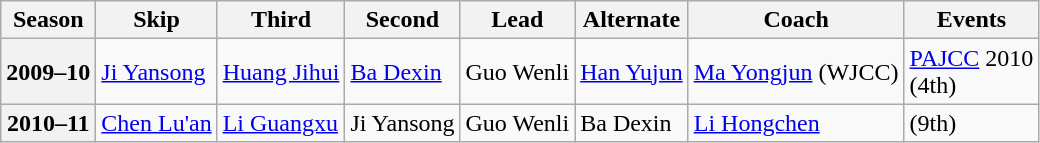<table class="wikitable">
<tr>
<th scope="col">Season</th>
<th scope="col">Skip</th>
<th scope="col">Third</th>
<th scope="col">Second</th>
<th scope="col">Lead</th>
<th scope="col">Alternate</th>
<th scope="col">Coach</th>
<th scope="col">Events</th>
</tr>
<tr>
<th scope="row">2009–10</th>
<td><a href='#'>Ji Yansong</a></td>
<td><a href='#'>Huang Jihui</a></td>
<td><a href='#'>Ba Dexin</a></td>
<td>Guo Wenli</td>
<td><a href='#'>Han Yujun</a></td>
<td><a href='#'>Ma Yongjun</a> (WJCC)</td>
<td><a href='#'>PAJCC</a> 2010 <br> (4th)</td>
</tr>
<tr>
<th scope="row">2010–11</th>
<td><a href='#'>Chen Lu'an</a></td>
<td><a href='#'>Li Guangxu</a></td>
<td>Ji Yansong</td>
<td>Guo Wenli</td>
<td>Ba Dexin</td>
<td><a href='#'>Li Hongchen</a></td>
<td> (9th)</td>
</tr>
</table>
